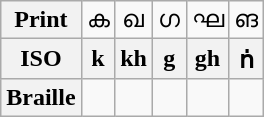<table class="wikitable Unicode" style="text-align:center;">
<tr>
<th>Print</th>
<td>ക</td>
<td>ഖ</td>
<td>ഗ</td>
<td>ഘ</td>
<td>ങ</td>
</tr>
<tr>
<th>ISO</th>
<th>k</th>
<th>kh</th>
<th>g</th>
<th>gh</th>
<th>ṅ</th>
</tr>
<tr>
<th>Braille</th>
<td></td>
<td></td>
<td></td>
<td></td>
<td></td>
</tr>
</table>
